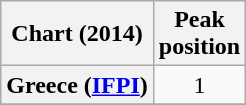<table class="wikitable plainrowheaders" style="text-align:center">
<tr>
<th scope="col">Chart (2014)</th>
<th scope="col">Peak<br>position</th>
</tr>
<tr>
<th scope="row">Greece (<a href='#'>IFPI</a>)</th>
<td>1</td>
</tr>
<tr>
</tr>
</table>
